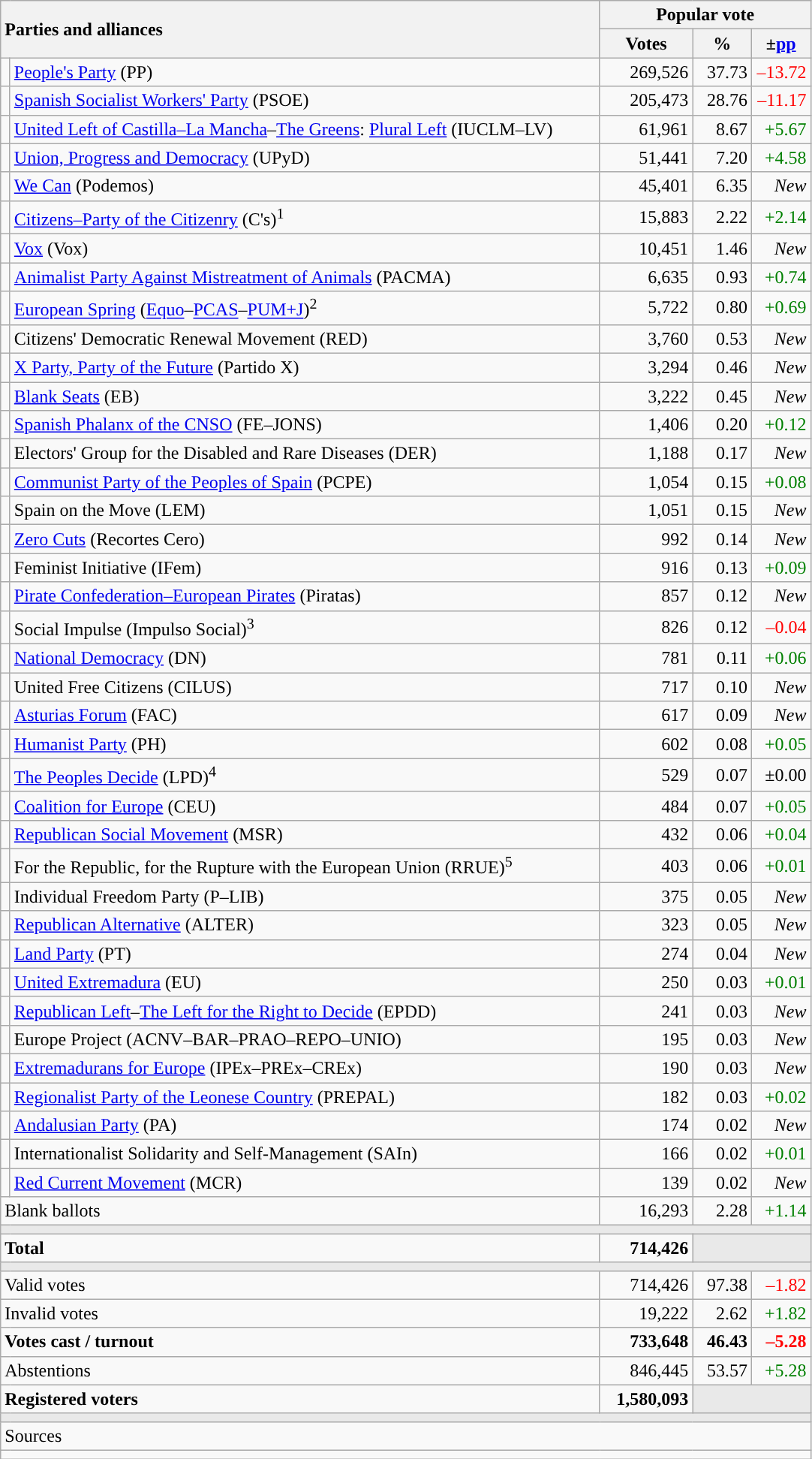<table class="wikitable" style="text-align:right">
<tr>
<th style="text-align:left;" rowspan="2" colspan="2" width="525">Parties and alliances</th>
<th colspan="3">Popular vote</th>
</tr>
<tr>
<th width="75">Votes</th>
<th width="45">%</th>
<th width="45">±<a href='#'>pp</a></th>
</tr>
<tr>
<td width="1" style="color:inherit;background:"></td>
<td align="left"><a href='#'>People's Party</a> (PP)</td>
<td>269,526</td>
<td>37.73</td>
<td style="color:red;">–13.72</td>
</tr>
<tr>
<td style="color:inherit;background:"></td>
<td align="left"><a href='#'>Spanish Socialist Workers' Party</a> (PSOE)</td>
<td>205,473</td>
<td>28.76</td>
<td style="color:red;">–11.17</td>
</tr>
<tr>
<td style="color:inherit;background:"></td>
<td align="left"><a href='#'>United Left of Castilla–La Mancha</a>–<a href='#'>The Greens</a>: <a href='#'>Plural Left</a> (IUCLM–LV)</td>
<td>61,961</td>
<td>8.67</td>
<td style="color:green;">+5.67</td>
</tr>
<tr>
<td style="color:inherit;background:"></td>
<td align="left"><a href='#'>Union, Progress and Democracy</a> (UPyD)</td>
<td>51,441</td>
<td>7.20</td>
<td style="color:green;">+4.58</td>
</tr>
<tr>
<td style="color:inherit;background:"></td>
<td align="left"><a href='#'>We Can</a> (Podemos)</td>
<td>45,401</td>
<td>6.35</td>
<td><em>New</em></td>
</tr>
<tr>
<td style="color:inherit;background:"></td>
<td align="left"><a href='#'>Citizens–Party of the Citizenry</a> (C's)<sup>1</sup></td>
<td>15,883</td>
<td>2.22</td>
<td style="color:green;">+2.14</td>
</tr>
<tr>
<td style="color:inherit;background:"></td>
<td align="left"><a href='#'>Vox</a> (Vox)</td>
<td>10,451</td>
<td>1.46</td>
<td><em>New</em></td>
</tr>
<tr>
<td style="color:inherit;background:"></td>
<td align="left"><a href='#'>Animalist Party Against Mistreatment of Animals</a> (PACMA)</td>
<td>6,635</td>
<td>0.93</td>
<td style="color:green;">+0.74</td>
</tr>
<tr>
<td style="color:inherit;background:"></td>
<td align="left"><a href='#'>European Spring</a> (<a href='#'>Equo</a>–<a href='#'>PCAS</a>–<a href='#'>PUM+J</a>)<sup>2</sup></td>
<td>5,722</td>
<td>0.80</td>
<td style="color:green;">+0.69</td>
</tr>
<tr>
<td style="color:inherit;background:"></td>
<td align="left">Citizens' Democratic Renewal Movement (RED)</td>
<td>3,760</td>
<td>0.53</td>
<td><em>New</em></td>
</tr>
<tr>
<td style="color:inherit;background:"></td>
<td align="left"><a href='#'>X Party, Party of the Future</a> (Partido X)</td>
<td>3,294</td>
<td>0.46</td>
<td><em>New</em></td>
</tr>
<tr>
<td style="color:inherit;background:"></td>
<td align="left"><a href='#'>Blank Seats</a> (EB)</td>
<td>3,222</td>
<td>0.45</td>
<td><em>New</em></td>
</tr>
<tr>
<td style="color:inherit;background:"></td>
<td align="left"><a href='#'>Spanish Phalanx of the CNSO</a> (FE–JONS)</td>
<td>1,406</td>
<td>0.20</td>
<td style="color:green;">+0.12</td>
</tr>
<tr>
<td style="color:inherit;background:"></td>
<td align="left">Electors' Group for the Disabled and Rare Diseases (DER)</td>
<td>1,188</td>
<td>0.17</td>
<td><em>New</em></td>
</tr>
<tr>
<td style="color:inherit;background:"></td>
<td align="left"><a href='#'>Communist Party of the Peoples of Spain</a> (PCPE)</td>
<td>1,054</td>
<td>0.15</td>
<td style="color:green;">+0.08</td>
</tr>
<tr>
<td style="color:inherit;background:"></td>
<td align="left">Spain on the Move (LEM)</td>
<td>1,051</td>
<td>0.15</td>
<td><em>New</em></td>
</tr>
<tr>
<td style="color:inherit;background:"></td>
<td align="left"><a href='#'>Zero Cuts</a> (Recortes Cero)</td>
<td>992</td>
<td>0.14</td>
<td><em>New</em></td>
</tr>
<tr>
<td style="color:inherit;background:"></td>
<td align="left">Feminist Initiative (IFem)</td>
<td>916</td>
<td>0.13</td>
<td style="color:green;">+0.09</td>
</tr>
<tr>
<td style="color:inherit;background:"></td>
<td align="left"><a href='#'>Pirate Confederation–European Pirates</a> (Piratas)</td>
<td>857</td>
<td>0.12</td>
<td><em>New</em></td>
</tr>
<tr>
<td style="color:inherit;background:"></td>
<td align="left">Social Impulse (Impulso Social)<sup>3</sup></td>
<td>826</td>
<td>0.12</td>
<td style="color:red;">–0.04</td>
</tr>
<tr>
<td style="color:inherit;background:"></td>
<td align="left"><a href='#'>National Democracy</a> (DN)</td>
<td>781</td>
<td>0.11</td>
<td style="color:green;">+0.06</td>
</tr>
<tr>
<td style="color:inherit;background:"></td>
<td align="left">United Free Citizens (CILUS)</td>
<td>717</td>
<td>0.10</td>
<td><em>New</em></td>
</tr>
<tr>
<td style="color:inherit;background:"></td>
<td align="left"><a href='#'>Asturias Forum</a> (FAC)</td>
<td>617</td>
<td>0.09</td>
<td><em>New</em></td>
</tr>
<tr>
<td style="color:inherit;background:"></td>
<td align="left"><a href='#'>Humanist Party</a> (PH)</td>
<td>602</td>
<td>0.08</td>
<td style="color:green;">+0.05</td>
</tr>
<tr>
<td style="color:inherit;background:"></td>
<td align="left"><a href='#'>The Peoples Decide</a> (LPD)<sup>4</sup></td>
<td>529</td>
<td>0.07</td>
<td>±0.00</td>
</tr>
<tr>
<td style="color:inherit;background:"></td>
<td align="left"><a href='#'>Coalition for Europe</a> (CEU)</td>
<td>484</td>
<td>0.07</td>
<td style="color:green;">+0.05</td>
</tr>
<tr>
<td style="color:inherit;background:"></td>
<td align="left"><a href='#'>Republican Social Movement</a> (MSR)</td>
<td>432</td>
<td>0.06</td>
<td style="color:green;">+0.04</td>
</tr>
<tr>
<td style="color:inherit;background:"></td>
<td align="left">For the Republic, for the Rupture with the European Union (RRUE)<sup>5</sup></td>
<td>403</td>
<td>0.06</td>
<td style="color:green;">+0.01</td>
</tr>
<tr>
<td style="color:inherit;background:"></td>
<td align="left">Individual Freedom Party (P–LIB)</td>
<td>375</td>
<td>0.05</td>
<td><em>New</em></td>
</tr>
<tr>
<td style="color:inherit;background:"></td>
<td align="left"><a href='#'>Republican Alternative</a> (ALTER)</td>
<td>323</td>
<td>0.05</td>
<td><em>New</em></td>
</tr>
<tr>
<td style="color:inherit;background:"></td>
<td align="left"><a href='#'>Land Party</a> (PT)</td>
<td>274</td>
<td>0.04</td>
<td><em>New</em></td>
</tr>
<tr>
<td style="color:inherit;background:"></td>
<td align="left"><a href='#'>United Extremadura</a> (EU)</td>
<td>250</td>
<td>0.03</td>
<td style="color:green;">+0.01</td>
</tr>
<tr>
<td style="color:inherit;background:"></td>
<td align="left"><a href='#'>Republican Left</a>–<a href='#'>The Left for the Right to Decide</a> (EPDD)</td>
<td>241</td>
<td>0.03</td>
<td><em>New</em></td>
</tr>
<tr>
<td style="color:inherit;background:"></td>
<td align="left">Europe Project (ACNV–BAR–PRAO–REPO–UNIO)</td>
<td>195</td>
<td>0.03</td>
<td><em>New</em></td>
</tr>
<tr>
<td style="color:inherit;background:"></td>
<td align="left"><a href='#'>Extremadurans for Europe</a> (IPEx–PREx–CREx)</td>
<td>190</td>
<td>0.03</td>
<td><em>New</em></td>
</tr>
<tr>
<td style="color:inherit;background:"></td>
<td align="left"><a href='#'>Regionalist Party of the Leonese Country</a> (PREPAL)</td>
<td>182</td>
<td>0.03</td>
<td style="color:green;">+0.02</td>
</tr>
<tr>
<td style="color:inherit;background:"></td>
<td align="left"><a href='#'>Andalusian Party</a> (PA)</td>
<td>174</td>
<td>0.02</td>
<td><em>New</em></td>
</tr>
<tr>
<td style="color:inherit;background:"></td>
<td align="left">Internationalist Solidarity and Self-Management (SAIn)</td>
<td>166</td>
<td>0.02</td>
<td style="color:green;">+0.01</td>
</tr>
<tr>
<td style="color:inherit;background:"></td>
<td align="left"><a href='#'>Red Current Movement</a> (MCR)</td>
<td>139</td>
<td>0.02</td>
<td><em>New</em></td>
</tr>
<tr>
<td align="left" colspan="2">Blank ballots</td>
<td>16,293</td>
<td>2.28</td>
<td style="color:green;">+1.14</td>
</tr>
<tr>
<td colspan="5" bgcolor="#E9E9E9"></td>
</tr>
<tr style="font-weight:bold;">
<td align="left" colspan="2">Total</td>
<td>714,426</td>
<td bgcolor="#E9E9E9" colspan="2"></td>
</tr>
<tr>
<td colspan="5" bgcolor="#E9E9E9"></td>
</tr>
<tr>
<td align="left" colspan="2">Valid votes</td>
<td>714,426</td>
<td>97.38</td>
<td style="color:red;">–1.82</td>
</tr>
<tr>
<td align="left" colspan="2">Invalid votes</td>
<td>19,222</td>
<td>2.62</td>
<td style="color:green;">+1.82</td>
</tr>
<tr style="font-weight:bold;">
<td align="left" colspan="2">Votes cast / turnout</td>
<td>733,648</td>
<td>46.43</td>
<td style="color:red;">–5.28</td>
</tr>
<tr>
<td align="left" colspan="2">Abstentions</td>
<td>846,445</td>
<td>53.57</td>
<td style="color:green;">+5.28</td>
</tr>
<tr style="font-weight:bold;">
<td align="left" colspan="2">Registered voters</td>
<td>1,580,093</td>
<td bgcolor="#E9E9E9" colspan="2"></td>
</tr>
<tr>
<td colspan="5" bgcolor="#E9E9E9"></td>
</tr>
<tr>
<td align="left" colspan="5">Sources</td>
</tr>
<tr>
<td colspan="5" style="text-align:left; max-width:680px;"></td>
</tr>
</table>
